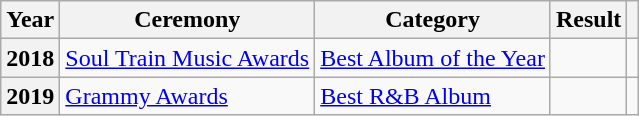<table class="wikitable sortable plainrowheaders" style="border:none; margin:0;">
<tr>
<th scope="col">Year</th>
<th scope="col">Ceremony</th>
<th scope="col">Category</th>
<th scope="col">Result</th>
<th scope="col" class="unsortable"></th>
</tr>
<tr>
<th scope="row">2018</th>
<td><a href='#'>Soul Train Music Awards</a></td>
<td><a href='#'>Best Album of the Year</a></td>
<td></td>
<td></td>
</tr>
<tr>
<th scope="row">2019</th>
<td><a href='#'>Grammy Awards</a></td>
<td><a href='#'>Best R&B Album</a></td>
<td></td>
<td></td>
</tr>
</table>
